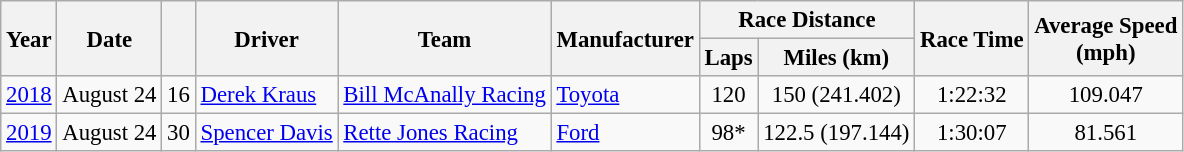<table class="wikitable" style="font-size: 95%;">
<tr>
<th rowspan="2">Year</th>
<th rowspan="2">Date</th>
<th rowspan="2"></th>
<th rowspan="2">Driver</th>
<th rowspan="2">Team</th>
<th rowspan="2">Manufacturer</th>
<th colspan="2">Race Distance</th>
<th rowspan="2">Race Time</th>
<th rowspan="2">Average Speed<br>(mph)</th>
</tr>
<tr>
<th>Laps</th>
<th>Miles (km)</th>
</tr>
<tr>
<td><a href='#'>2018</a></td>
<td>August 24</td>
<td align="center">16</td>
<td><a href='#'>Derek Kraus</a></td>
<td><a href='#'>Bill McAnally Racing</a></td>
<td><a href='#'>Toyota</a></td>
<td align="center">120</td>
<td align="center">150 (241.402)</td>
<td align="center">1:22:32</td>
<td align="center">109.047</td>
</tr>
<tr>
<td><a href='#'>2019</a></td>
<td>August 24</td>
<td align="center">30</td>
<td><a href='#'>Spencer Davis</a></td>
<td><a href='#'>Rette Jones Racing</a></td>
<td><a href='#'>Ford</a></td>
<td align="center">98*</td>
<td align="center">122.5 (197.144)</td>
<td align="center">1:30:07</td>
<td align="center">81.561</td>
</tr>
</table>
